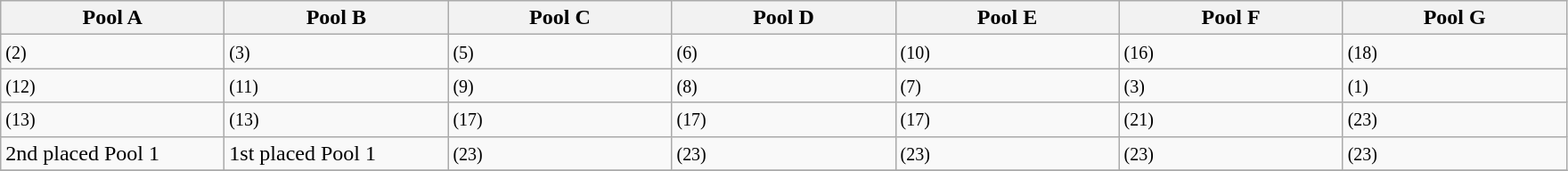<table class="wikitable">
<tr>
<th width=160>Pool A</th>
<th width=160>Pool B</th>
<th width=160>Pool C</th>
<th width=160>Pool D</th>
<th width=160>Pool E</th>
<th width=160>Pool F</th>
<th width=160>Pool G</th>
</tr>
<tr>
<td> <small>(2)</small></td>
<td> <small>(3)</small></td>
<td> <small>(5)</small></td>
<td> <small>(6)</small></td>
<td> <small>(10)</small></td>
<td> <small>(16)</small></td>
<td> <small>(18)</small></td>
</tr>
<tr>
<td> <small>(12)</small></td>
<td> <small>(11)</small></td>
<td> <small>(9)</small></td>
<td> <small>(8)</small></td>
<td> <small>(7)</small></td>
<td> <small>(3)</small></td>
<td> <small>(1)</small></td>
</tr>
<tr>
<td> <small>(13)</small></td>
<td> <small>(13)</small></td>
<td> <small>(17)</small></td>
<td> <small>(17)</small></td>
<td> <small>(17)</small></td>
<td> <small>(21)</small></td>
<td> <small>(23)</small></td>
</tr>
<tr>
<td>2nd placed Pool 1</td>
<td>1st placed Pool 1</td>
<td> <small>(23)</small></td>
<td> <small>(23)</small></td>
<td> <small>(23)</small></td>
<td> <small>(23)</small></td>
<td> <small>(23)</small></td>
</tr>
<tr>
</tr>
</table>
